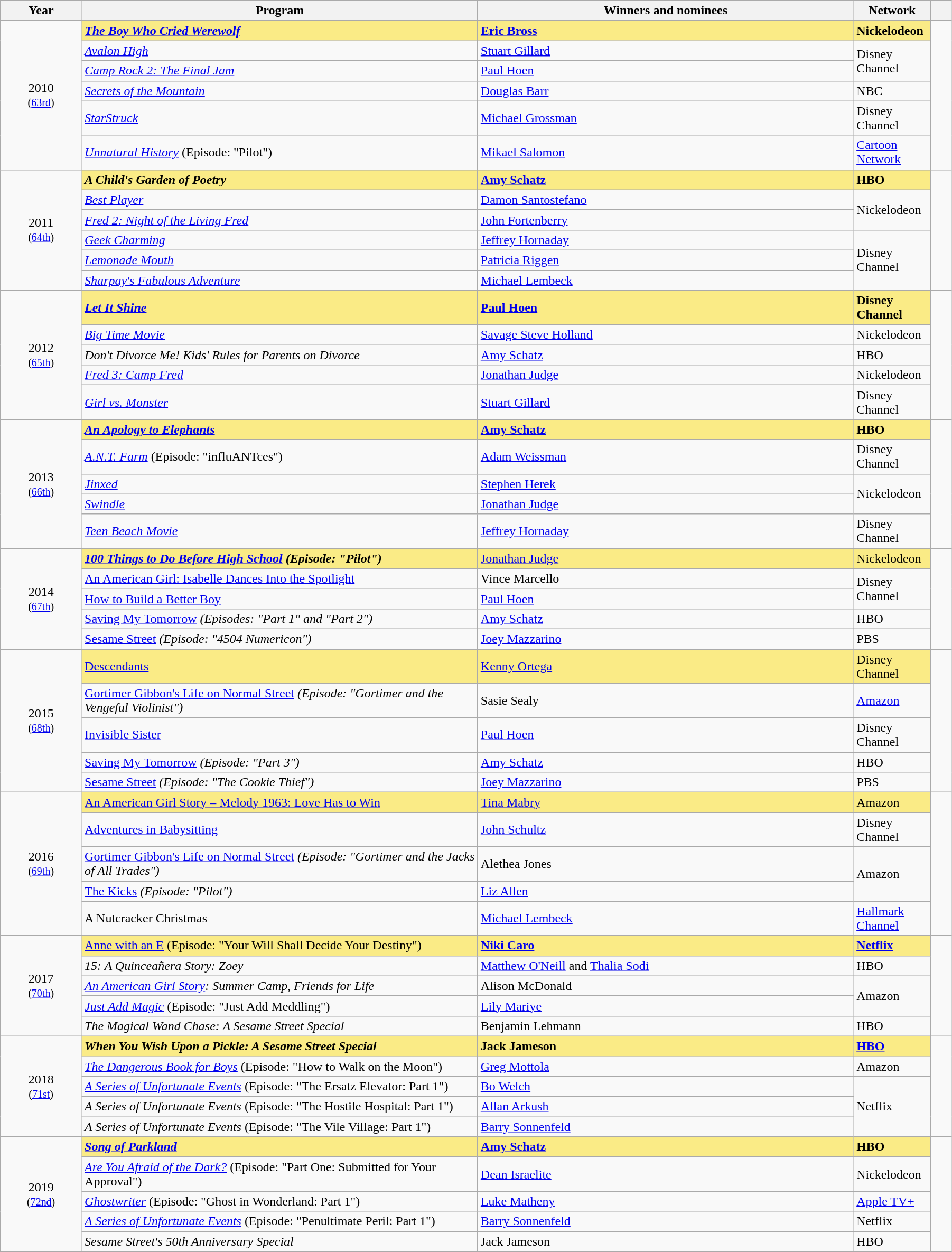<table class="wikitable" width="95%" cellpadding="5">
<tr>
<th width="8%">Year</th>
<th width="39%">Program</th>
<th width="37%">Winners and nominees</th>
<th width="7%">Network</th>
<th width="2%"></th>
</tr>
<tr>
<td rowspan="6" style="text-align:center;">2010<br><small>(<a href='#'>63rd</a>)</small></td>
<td style="background:#FAEB86;"><strong><em><a href='#'>The Boy Who Cried Werewolf</a></em></strong></td>
<td style="background:#FAEB86;"><strong><a href='#'>Eric Bross</a></strong></td>
<td style="background:#FAEB86;"><strong>Nickelodeon</strong></td>
<td rowspan="6" style="text-align:center;"></td>
</tr>
<tr>
<td><em><a href='#'>Avalon High</a></em></td>
<td><a href='#'>Stuart Gillard</a></td>
<td rowspan=2>Disney Channel</td>
</tr>
<tr>
<td><em><a href='#'>Camp Rock 2: The Final Jam</a></em></td>
<td><a href='#'>Paul Hoen</a></td>
</tr>
<tr>
<td><em><a href='#'>Secrets of the Mountain</a></em></td>
<td><a href='#'>Douglas Barr</a></td>
<td>NBC</td>
</tr>
<tr>
<td><em><a href='#'>StarStruck</a></em></td>
<td><a href='#'>Michael Grossman</a></td>
<td>Disney Channel</td>
</tr>
<tr>
<td><em><a href='#'>Unnatural History</a></em> (Episode: "Pilot")</td>
<td><a href='#'>Mikael Salomon</a></td>
<td><a href='#'>Cartoon Network</a></td>
</tr>
<tr>
<td rowspan="6" style="text-align:center;">2011<br><small>(<a href='#'>64th</a>)</small></td>
<td style="background:#FAEB86;"><strong><em>A Child's Garden of Poetry</em></strong></td>
<td style="background:#FAEB86;"><strong><a href='#'>Amy Schatz</a></strong></td>
<td style="background:#FAEB86;"><strong>HBO</strong></td>
<td rowspan="6" style="text-align:center;"></td>
</tr>
<tr>
<td><em><a href='#'>Best Player</a></em></td>
<td><a href='#'>Damon Santostefano</a></td>
<td rowspan=2>Nickelodeon</td>
</tr>
<tr>
<td><em><a href='#'>Fred 2: Night of the Living Fred</a></em></td>
<td><a href='#'>John Fortenberry</a></td>
</tr>
<tr>
<td><em><a href='#'>Geek Charming</a></em></td>
<td><a href='#'>Jeffrey Hornaday</a></td>
<td rowspan=3>Disney Channel</td>
</tr>
<tr>
<td><em><a href='#'>Lemonade Mouth</a></em></td>
<td><a href='#'>Patricia Riggen</a></td>
</tr>
<tr>
<td><em><a href='#'>Sharpay's Fabulous Adventure</a></em></td>
<td><a href='#'>Michael Lembeck</a></td>
</tr>
<tr>
<td rowspan="5" style="text-align:center;">2012<br><small>(<a href='#'>65th</a>)</small></td>
<td style="background:#FAEB86;"><strong><em><a href='#'>Let It Shine</a></em></strong></td>
<td style="background:#FAEB86;"><strong><a href='#'>Paul Hoen</a></strong></td>
<td style="background:#FAEB86;"><strong>Disney Channel</strong></td>
<td rowspan="5" style="text-align:center;"></td>
</tr>
<tr>
<td><em><a href='#'>Big Time Movie</a></em></td>
<td><a href='#'>Savage Steve Holland</a></td>
<td>Nickelodeon</td>
</tr>
<tr>
<td><em>Don't Divorce Me! Kids' Rules for Parents on Divorce</em></td>
<td><a href='#'>Amy Schatz</a></td>
<td>HBO</td>
</tr>
<tr>
<td><em><a href='#'>Fred 3: Camp Fred</a></em></td>
<td><a href='#'>Jonathan Judge</a></td>
<td>Nickelodeon</td>
</tr>
<tr>
<td><em><a href='#'>Girl vs. Monster</a></em></td>
<td><a href='#'>Stuart Gillard</a></td>
<td>Disney Channel</td>
</tr>
<tr>
<td rowspan="5" style="text-align:center;">2013<br><small>(<a href='#'>66th</a>)</small></td>
<td style="background:#FAEB86;"><strong><em><a href='#'>An Apology to Elephants</a></em></strong></td>
<td style="background:#FAEB86;"><strong><a href='#'>Amy Schatz</a></strong></td>
<td style="background:#FAEB86;"><strong>HBO</strong></td>
<td rowspan="5" style="text-align:center;"></td>
</tr>
<tr>
<td><em><a href='#'>A.N.T. Farm</a></em> (Episode: "influANTces")</td>
<td><a href='#'>Adam Weissman</a></td>
<td>Disney Channel</td>
</tr>
<tr>
<td><em><a href='#'>Jinxed</a></em></td>
<td><a href='#'>Stephen Herek</a></td>
<td rowspan=2>Nickelodeon</td>
</tr>
<tr>
<td><em><a href='#'>Swindle</a></em></td>
<td><a href='#'>Jonathan Judge</a></td>
</tr>
<tr>
<td><em><a href='#'>Teen Beach Movie</a></em></td>
<td><a href='#'>Jeffrey Hornaday</a></td>
<td>Disney Channel</td>
</tr>
<tr>
<td rowspan="5" style="text-align:center;">2014<br><small>(<a href='#'>67th</a>)</small></td>
<td style="background:#FAEB86;"><strong><em><a href='#'>100 Things to Do Before High School</a><em> (Episode: "Pilot")<strong></td>
<td style="background:#FAEB86;"></strong><a href='#'>Jonathan Judge</a><strong></td>
<td style="background:#FAEB86;"></strong>Nickelodeon<strong></td>
<td rowspan="5" style="text-align:center;"></td>
</tr>
<tr>
<td></em><a href='#'>An American Girl: Isabelle Dances Into the Spotlight</a><em></td>
<td>Vince Marcello</td>
<td rowspan=2>Disney Channel</td>
</tr>
<tr>
<td></em><a href='#'>How to Build a Better Boy</a><em></td>
<td><a href='#'>Paul Hoen</a></td>
</tr>
<tr>
<td></em><a href='#'>Saving My Tomorrow</a><em> (Episodes: "Part 1" and "Part 2")</td>
<td><a href='#'>Amy Schatz</a></td>
<td>HBO</td>
</tr>
<tr>
<td></em><a href='#'>Sesame Street</a><em> (Episode: "4504 Numericon")</td>
<td><a href='#'>Joey Mazzarino</a></td>
<td>PBS</td>
</tr>
<tr>
<td rowspan="5" style="text-align:center;">2015<br><small>(<a href='#'>68th</a>)</small></td>
<td style="background:#FAEB86;"></em></strong><a href='#'>Descendants</a><strong><em></td>
<td style="background:#FAEB86;"></strong><a href='#'>Kenny Ortega</a><strong></td>
<td style="background:#FAEB86;"></strong>Disney Channel<strong></td>
<td rowspan="5" style="text-align:center;"></td>
</tr>
<tr>
<td></em><a href='#'>Gortimer Gibbon's Life on Normal Street</a><em> (Episode: "Gortimer and the Vengeful Violinist")</td>
<td>Sasie Sealy</td>
<td><a href='#'>Amazon</a></td>
</tr>
<tr>
<td></em><a href='#'>Invisible Sister</a><em></td>
<td><a href='#'>Paul Hoen</a></td>
<td>Disney Channel</td>
</tr>
<tr>
<td></em><a href='#'>Saving My Tomorrow</a><em> (Episode: "Part 3")</td>
<td><a href='#'>Amy Schatz</a></td>
<td>HBO</td>
</tr>
<tr>
<td></em><a href='#'>Sesame Street</a><em> (Episode: "The Cookie Thief")</td>
<td><a href='#'>Joey Mazzarino</a></td>
<td>PBS</td>
</tr>
<tr>
<td rowspan="5" style="text-align:center;">2016<br><small>(<a href='#'>69th</a>)</small></td>
<td style="background:#FAEB86;"></em></strong><a href='#'>An American Girl Story – Melody 1963: Love Has to Win</a><strong><em></td>
<td style="background:#FAEB86;"></strong><a href='#'>Tina Mabry</a><strong></td>
<td style="background:#FAEB86;"></strong>Amazon<strong></td>
<td rowspan="5" style="text-align:center;"></td>
</tr>
<tr>
<td></em><a href='#'>Adventures in Babysitting</a><em></td>
<td><a href='#'>John Schultz</a></td>
<td>Disney Channel</td>
</tr>
<tr>
<td></em><a href='#'>Gortimer Gibbon's Life on Normal Street</a><em> (Episode: "Gortimer and the Jacks of All Trades")</td>
<td>Alethea Jones</td>
<td rowspan=2>Amazon</td>
</tr>
<tr>
<td></em><a href='#'>The Kicks</a><em> (Episode: "Pilot")</td>
<td><a href='#'>Liz Allen</a></td>
</tr>
<tr>
<td></em>A Nutcracker Christmas<em></td>
<td><a href='#'>Michael Lembeck</a></td>
<td><a href='#'>Hallmark Channel</a></td>
</tr>
<tr>
<td rowspan="5" style="text-align:center;">2017<br><small>(<a href='#'>70th</a>)</small></td>
<td style="background:#FAEB86;"></em></strong><a href='#'>Anne with an E</a></em> (Episode: "Your Will Shall Decide Your Destiny")</strong></td>
<td style="background:#FAEB86;"><strong><a href='#'>Niki Caro</a></strong></td>
<td style="background:#FAEB86;"><strong><a href='#'>Netflix</a></strong></td>
<td rowspan="5" style="text-align:center;"></td>
</tr>
<tr>
<td><em>15: A Quinceañera Story: Zoey</em></td>
<td><a href='#'>Matthew O'Neill</a> and <a href='#'>Thalia Sodi</a></td>
<td>HBO</td>
</tr>
<tr>
<td><em><a href='#'>An American Girl Story</a>: Summer Camp, Friends for Life</em></td>
<td>Alison McDonald</td>
<td rowspan=2>Amazon</td>
</tr>
<tr>
<td><em><a href='#'>Just Add Magic</a></em> (Episode: "Just Add Meddling")</td>
<td><a href='#'>Lily Mariye</a></td>
</tr>
<tr>
<td><em>The Magical Wand Chase: A Sesame Street Special</em></td>
<td>Benjamin Lehmann</td>
<td>HBO</td>
</tr>
<tr>
<td rowspan="5" style="text-align:center;">2018<br><small>(<a href='#'>71st</a>)</small></td>
<td style="background:#FAEB86;"><strong><em>When You Wish Upon a Pickle: A Sesame Street Special</em></strong></td>
<td style="background:#FAEB86;"><strong>Jack Jameson</strong></td>
<td style="background:#FAEB86;"><strong><a href='#'>HBO</a></strong></td>
<td rowspan="5" style="text-align:center;"></td>
</tr>
<tr>
<td><em><a href='#'>The Dangerous Book for Boys</a></em> (Episode: "How to Walk on the Moon")</td>
<td><a href='#'>Greg Mottola</a></td>
<td>Amazon</td>
</tr>
<tr>
<td><em><a href='#'>A Series of Unfortunate Events</a></em> (Episode: "The Ersatz Elevator: Part 1")</td>
<td><a href='#'>Bo Welch</a></td>
<td rowspan=3>Netflix</td>
</tr>
<tr>
<td><em>A Series of Unfortunate Events</em> (Episode: "The Hostile Hospital: Part 1")</td>
<td><a href='#'>Allan Arkush</a></td>
</tr>
<tr>
<td><em>A Series of Unfortunate Events</em> (Episode: "The Vile Village: Part 1")</td>
<td><a href='#'>Barry Sonnenfeld</a></td>
</tr>
<tr>
<td rowspan="5" style="text-align:center;">2019<br><small>(<a href='#'>72nd</a>)</small></td>
<td style="background:#FAEB86;"><strong><em><a href='#'>Song of Parkland</a></em></strong></td>
<td style="background:#FAEB86;"><strong><a href='#'>Amy Schatz</a></strong></td>
<td style="background:#FAEB86;"><strong>HBO</strong></td>
<td rowspan="5" style="text-align:center;"></td>
</tr>
<tr>
<td><em><a href='#'>Are You Afraid of the Dark?</a></em> (Episode: "Part One: Submitted for Your Approval")</td>
<td><a href='#'>Dean Israelite</a></td>
<td>Nickelodeon</td>
</tr>
<tr>
<td><em><a href='#'>Ghostwriter</a></em> (Episode: "Ghost in Wonderland: Part 1")</td>
<td><a href='#'>Luke Matheny</a></td>
<td><a href='#'>Apple TV+</a></td>
</tr>
<tr>
<td><em><a href='#'>A Series of Unfortunate Events</a></em> (Episode: "Penultimate Peril: Part 1")</td>
<td><a href='#'>Barry Sonnenfeld</a></td>
<td>Netflix</td>
</tr>
<tr>
<td><em>Sesame Street's 50th Anniversary Special</em></td>
<td>Jack Jameson</td>
<td>HBO</td>
</tr>
</table>
